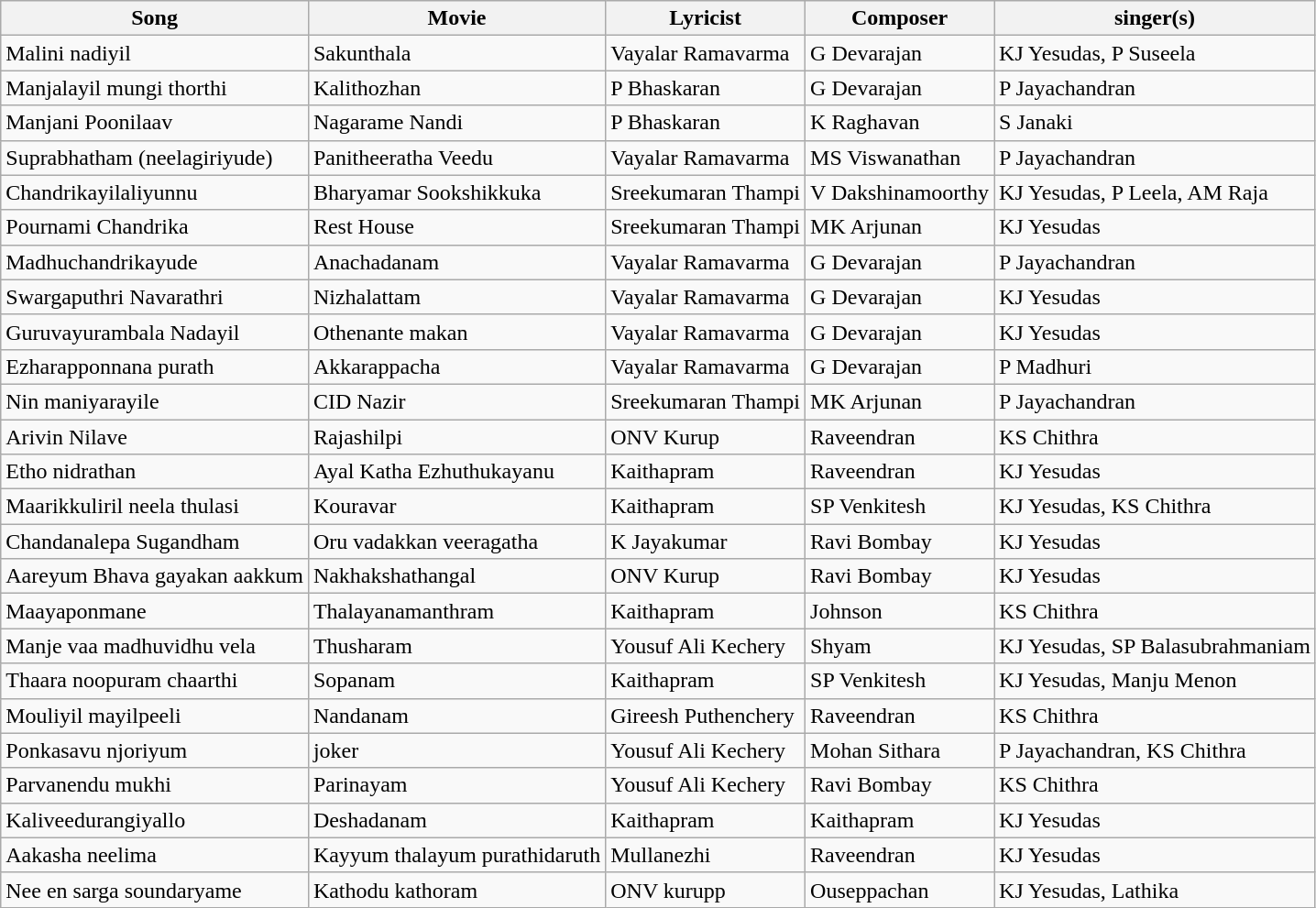<table class="wikitable">
<tr>
<th>Song</th>
<th>Movie</th>
<th>Lyricist</th>
<th>Composer</th>
<th>singer(s)</th>
</tr>
<tr>
<td>Malini nadiyil</td>
<td>Sakunthala</td>
<td>Vayalar Ramavarma</td>
<td>G Devarajan</td>
<td>KJ Yesudas, P Suseela</td>
</tr>
<tr>
<td>Manjalayil mungi thorthi</td>
<td>Kalithozhan</td>
<td>P Bhaskaran</td>
<td>G Devarajan</td>
<td>P Jayachandran</td>
</tr>
<tr>
<td>Manjani Poonilaav</td>
<td>Nagarame Nandi</td>
<td>P Bhaskaran</td>
<td>K Raghavan</td>
<td>S Janaki</td>
</tr>
<tr>
<td>Suprabhatham (neelagiriyude)</td>
<td>Panitheeratha Veedu</td>
<td>Vayalar Ramavarma</td>
<td>MS Viswanathan</td>
<td>P Jayachandran</td>
</tr>
<tr>
<td>Chandrikayilaliyunnu</td>
<td>Bharyamar Sookshikkuka</td>
<td>Sreekumaran Thampi</td>
<td>V Dakshinamoorthy</td>
<td>KJ Yesudas, P Leela, AM Raja</td>
</tr>
<tr>
<td>Pournami Chandrika</td>
<td>Rest House</td>
<td>Sreekumaran Thampi</td>
<td>MK Arjunan</td>
<td>KJ Yesudas</td>
</tr>
<tr>
<td>Madhuchandrikayude</td>
<td>Anachadanam</td>
<td>Vayalar Ramavarma</td>
<td>G Devarajan</td>
<td>P Jayachandran</td>
</tr>
<tr>
<td>Swargaputhri Navarathri</td>
<td>Nizhalattam</td>
<td>Vayalar Ramavarma</td>
<td>G Devarajan</td>
<td>KJ Yesudas</td>
</tr>
<tr>
<td>Guruvayurambala Nadayil</td>
<td>Othenante makan</td>
<td>Vayalar Ramavarma</td>
<td>G Devarajan</td>
<td>KJ Yesudas</td>
</tr>
<tr>
<td>Ezharapponnana purath</td>
<td>Akkarappacha</td>
<td>Vayalar Ramavarma</td>
<td>G Devarajan</td>
<td>P Madhuri</td>
</tr>
<tr>
<td>Nin maniyarayile</td>
<td>CID Nazir</td>
<td>Sreekumaran Thampi</td>
<td>MK Arjunan</td>
<td>P Jayachandran</td>
</tr>
<tr>
<td>Arivin Nilave</td>
<td>Rajashilpi</td>
<td>ONV Kurup</td>
<td>Raveendran</td>
<td>KS Chithra</td>
</tr>
<tr>
<td>Etho nidrathan</td>
<td>Ayal Katha Ezhuthukayanu</td>
<td>Kaithapram</td>
<td>Raveendran</td>
<td>KJ Yesudas</td>
</tr>
<tr>
<td>Maarikkuliril neela thulasi</td>
<td>Kouravar</td>
<td>Kaithapram</td>
<td>SP Venkitesh</td>
<td>KJ Yesudas, KS Chithra</td>
</tr>
<tr>
<td>Chandanalepa Sugandham</td>
<td>Oru vadakkan veeragatha</td>
<td>K Jayakumar</td>
<td>Ravi Bombay</td>
<td>KJ Yesudas</td>
</tr>
<tr>
<td>Aareyum Bhava gayakan aakkum</td>
<td>Nakhakshathangal</td>
<td>ONV Kurup</td>
<td>Ravi Bombay</td>
<td>KJ Yesudas</td>
</tr>
<tr>
<td>Maayaponmane</td>
<td>Thalayanamanthram</td>
<td>Kaithapram</td>
<td>Johnson</td>
<td>KS Chithra</td>
</tr>
<tr>
<td>Manje vaa madhuvidhu vela</td>
<td>Thusharam</td>
<td>Yousuf Ali Kechery</td>
<td>Shyam</td>
<td>KJ Yesudas, SP Balasubrahmaniam</td>
</tr>
<tr>
<td>Thaara noopuram chaarthi</td>
<td>Sopanam</td>
<td>Kaithapram</td>
<td>SP Venkitesh</td>
<td>KJ Yesudas, Manju Menon</td>
</tr>
<tr>
<td>Mouliyil mayilpeeli</td>
<td>Nandanam</td>
<td>Gireesh Puthenchery</td>
<td>Raveendran</td>
<td>KS Chithra</td>
</tr>
<tr>
<td>Ponkasavu njoriyum</td>
<td>joker</td>
<td>Yousuf Ali Kechery</td>
<td>Mohan Sithara</td>
<td>P Jayachandran, KS Chithra</td>
</tr>
<tr>
<td>Parvanendu mukhi</td>
<td>Parinayam</td>
<td>Yousuf Ali Kechery</td>
<td>Ravi Bombay</td>
<td>KS Chithra</td>
</tr>
<tr>
<td>Kaliveedurangiyallo</td>
<td>Deshadanam</td>
<td>Kaithapram</td>
<td>Kaithapram</td>
<td>KJ Yesudas</td>
</tr>
<tr>
<td>Aakasha neelima</td>
<td>Kayyum thalayum purathidaruth</td>
<td>Mullanezhi</td>
<td>Raveendran</td>
<td>KJ Yesudas</td>
</tr>
<tr>
<td>Nee en sarga soundaryame</td>
<td>Kathodu kathoram</td>
<td>ONV kurupp</td>
<td>Ouseppachan</td>
<td>KJ Yesudas, Lathika</td>
</tr>
</table>
